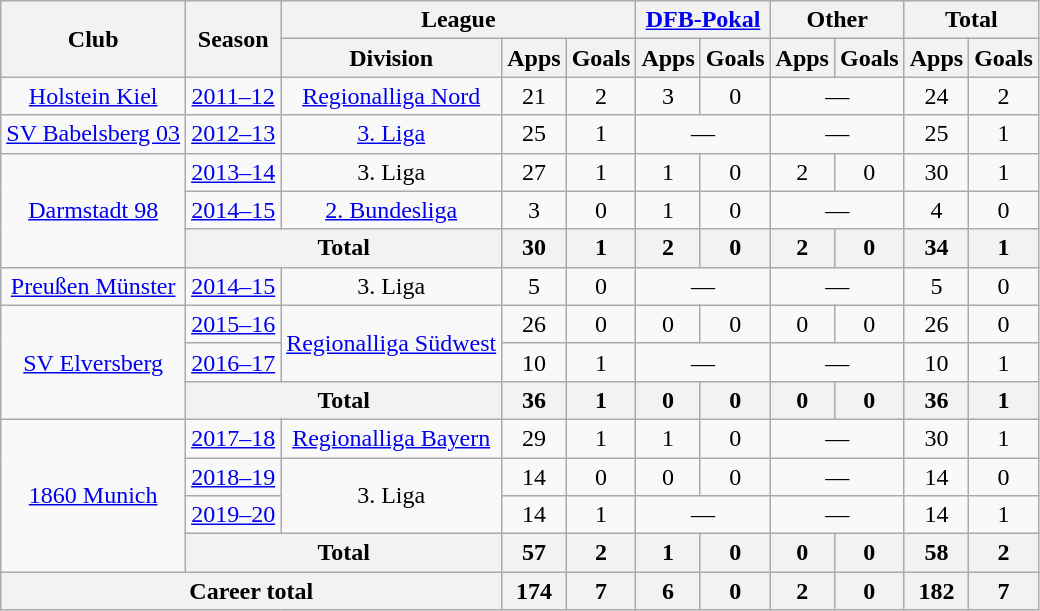<table class="wikitable" style="text-align: center">
<tr>
<th rowspan="2">Club</th>
<th rowspan="2">Season</th>
<th colspan="3">League</th>
<th colspan="2"><a href='#'>DFB-Pokal</a></th>
<th colspan="2">Other</th>
<th colspan="2">Total</th>
</tr>
<tr>
<th>Division</th>
<th>Apps</th>
<th>Goals</th>
<th>Apps</th>
<th>Goals</th>
<th>Apps</th>
<th>Goals</th>
<th>Apps</th>
<th>Goals</th>
</tr>
<tr>
<td><a href='#'>Holstein Kiel</a></td>
<td><a href='#'>2011–12</a></td>
<td><a href='#'>Regionalliga Nord</a></td>
<td>21</td>
<td>2</td>
<td>3</td>
<td>0</td>
<td colspan="2">—</td>
<td>24</td>
<td>2</td>
</tr>
<tr>
<td><a href='#'>SV Babelsberg 03</a></td>
<td><a href='#'>2012–13</a></td>
<td><a href='#'>3. Liga</a></td>
<td>25</td>
<td>1</td>
<td colspan="2">—</td>
<td colspan="2">—</td>
<td>25</td>
<td>1</td>
</tr>
<tr>
<td rowspan="3"><a href='#'>Darmstadt 98</a></td>
<td><a href='#'>2013–14</a></td>
<td>3. Liga</td>
<td>27</td>
<td>1</td>
<td>1</td>
<td>0</td>
<td>2</td>
<td>0</td>
<td>30</td>
<td>1</td>
</tr>
<tr>
<td><a href='#'>2014–15</a></td>
<td><a href='#'>2. Bundesliga</a></td>
<td>3</td>
<td>0</td>
<td>1</td>
<td>0</td>
<td colspan="2">—</td>
<td>4</td>
<td>0</td>
</tr>
<tr>
<th colspan="2">Total</th>
<th>30</th>
<th>1</th>
<th>2</th>
<th>0</th>
<th>2</th>
<th>0</th>
<th>34</th>
<th>1</th>
</tr>
<tr>
<td><a href='#'>Preußen Münster</a></td>
<td><a href='#'>2014–15</a></td>
<td>3. Liga</td>
<td>5</td>
<td>0</td>
<td colspan="2">—</td>
<td colspan="2">—</td>
<td>5</td>
<td>0</td>
</tr>
<tr>
<td rowspan="3"><a href='#'>SV Elversberg</a></td>
<td><a href='#'>2015–16</a></td>
<td rowspan="2"><a href='#'>Regionalliga Südwest</a></td>
<td>26</td>
<td>0</td>
<td>0</td>
<td>0</td>
<td>0</td>
<td>0</td>
<td>26</td>
<td>0</td>
</tr>
<tr>
<td><a href='#'>2016–17</a></td>
<td>10</td>
<td>1</td>
<td colspan="2">—</td>
<td colspan="2">—</td>
<td>10</td>
<td>1</td>
</tr>
<tr>
<th colspan="2">Total</th>
<th>36</th>
<th>1</th>
<th>0</th>
<th>0</th>
<th>0</th>
<th>0</th>
<th>36</th>
<th>1</th>
</tr>
<tr>
<td rowspan="4"><a href='#'>1860 Munich</a></td>
<td><a href='#'>2017–18</a></td>
<td><a href='#'>Regionalliga Bayern</a></td>
<td>29</td>
<td>1</td>
<td>1</td>
<td>0</td>
<td colspan="2">—</td>
<td>30</td>
<td>1</td>
</tr>
<tr>
<td><a href='#'>2018–19</a></td>
<td rowspan="2">3. Liga</td>
<td>14</td>
<td>0</td>
<td>0</td>
<td>0</td>
<td colspan="2">—</td>
<td>14</td>
<td>0</td>
</tr>
<tr>
<td><a href='#'>2019–20</a></td>
<td>14</td>
<td>1</td>
<td colspan="2">—</td>
<td colspan="2">—</td>
<td>14</td>
<td>1</td>
</tr>
<tr>
<th colspan="2">Total</th>
<th>57</th>
<th>2</th>
<th>1</th>
<th>0</th>
<th>0</th>
<th>0</th>
<th>58</th>
<th>2</th>
</tr>
<tr>
<th colspan="3">Career total</th>
<th>174</th>
<th>7</th>
<th>6</th>
<th>0</th>
<th>2</th>
<th>0</th>
<th>182</th>
<th>7</th>
</tr>
</table>
